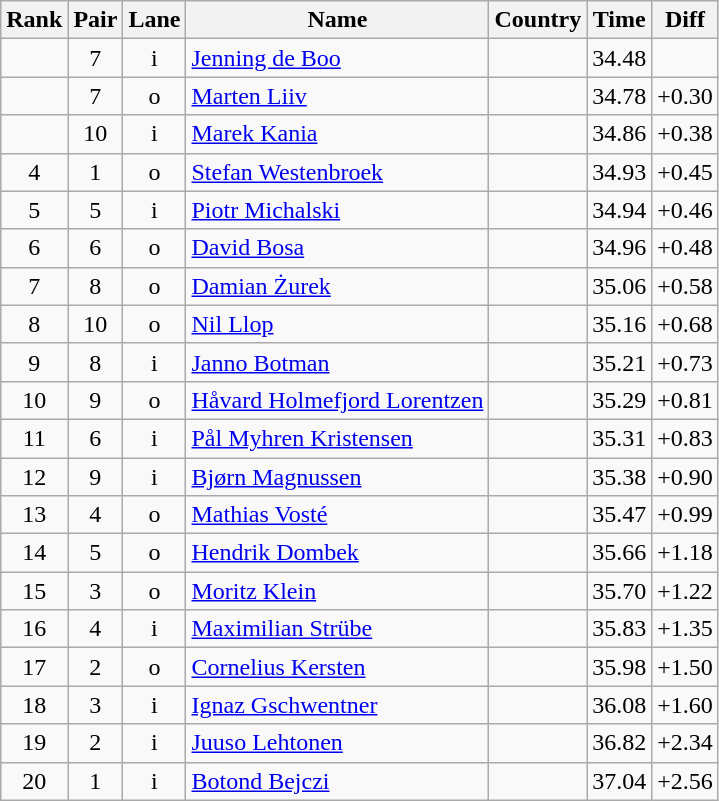<table class="wikitable sortable" style="text-align:center">
<tr>
<th>Rank</th>
<th>Pair</th>
<th>Lane</th>
<th>Name</th>
<th>Country</th>
<th>Time</th>
<th>Diff</th>
</tr>
<tr>
<td></td>
<td>7</td>
<td>i</td>
<td align=left><a href='#'>Jenning de Boo</a></td>
<td align=left></td>
<td>34.48</td>
<td></td>
</tr>
<tr>
<td></td>
<td>7</td>
<td>o</td>
<td align=left><a href='#'>Marten Liiv</a></td>
<td align=left></td>
<td>34.78</td>
<td>+0.30</td>
</tr>
<tr>
<td></td>
<td>10</td>
<td>i</td>
<td align=left><a href='#'>Marek Kania</a></td>
<td align=left></td>
<td>34.86</td>
<td>+0.38</td>
</tr>
<tr>
<td>4</td>
<td>1</td>
<td>o</td>
<td align=left><a href='#'>Stefan Westenbroek</a></td>
<td align=left></td>
<td>34.93</td>
<td>+0.45</td>
</tr>
<tr>
<td>5</td>
<td>5</td>
<td>i</td>
<td align=left><a href='#'>Piotr Michalski</a></td>
<td align=left></td>
<td>34.94</td>
<td>+0.46</td>
</tr>
<tr>
<td>6</td>
<td>6</td>
<td>o</td>
<td align=left><a href='#'>David Bosa</a></td>
<td align=left></td>
<td>34.96</td>
<td>+0.48</td>
</tr>
<tr>
<td>7</td>
<td>8</td>
<td>o</td>
<td align=left><a href='#'>Damian Żurek</a></td>
<td align=left></td>
<td>35.06</td>
<td>+0.58</td>
</tr>
<tr>
<td>8</td>
<td>10</td>
<td>o</td>
<td align=left><a href='#'>Nil Llop</a></td>
<td align=left></td>
<td>35.16</td>
<td>+0.68</td>
</tr>
<tr>
<td>9</td>
<td>8</td>
<td>i</td>
<td align=left><a href='#'>Janno Botman</a></td>
<td align=left></td>
<td>35.21</td>
<td>+0.73</td>
</tr>
<tr>
<td>10</td>
<td>9</td>
<td>o</td>
<td align=left><a href='#'>Håvard Holmefjord Lorentzen</a></td>
<td align=left></td>
<td>35.29</td>
<td>+0.81</td>
</tr>
<tr>
<td>11</td>
<td>6</td>
<td>i</td>
<td align=left><a href='#'>Pål Myhren Kristensen</a></td>
<td align=left></td>
<td>35.31</td>
<td>+0.83</td>
</tr>
<tr>
<td>12</td>
<td>9</td>
<td>i</td>
<td align=left><a href='#'>Bjørn Magnussen</a></td>
<td align=left></td>
<td>35.38</td>
<td>+0.90</td>
</tr>
<tr>
<td>13</td>
<td>4</td>
<td>o</td>
<td align=left><a href='#'>Mathias Vosté</a></td>
<td align=left></td>
<td>35.47</td>
<td>+0.99</td>
</tr>
<tr>
<td>14</td>
<td>5</td>
<td>o</td>
<td align=left><a href='#'>Hendrik Dombek</a></td>
<td align=left></td>
<td>35.66</td>
<td>+1.18</td>
</tr>
<tr>
<td>15</td>
<td>3</td>
<td>o</td>
<td align=left><a href='#'>Moritz Klein</a></td>
<td align=left></td>
<td>35.70</td>
<td>+1.22</td>
</tr>
<tr>
<td>16</td>
<td>4</td>
<td>i</td>
<td align=left><a href='#'>Maximilian Strübe</a></td>
<td align=left></td>
<td>35.83</td>
<td>+1.35</td>
</tr>
<tr>
<td>17</td>
<td>2</td>
<td>o</td>
<td align=left><a href='#'>Cornelius Kersten</a></td>
<td align=left></td>
<td>35.98</td>
<td>+1.50</td>
</tr>
<tr>
<td>18</td>
<td>3</td>
<td>i</td>
<td align=left><a href='#'>Ignaz Gschwentner</a></td>
<td align=left></td>
<td>36.08</td>
<td>+1.60</td>
</tr>
<tr>
<td>19</td>
<td>2</td>
<td>i</td>
<td align=left><a href='#'>Juuso Lehtonen</a></td>
<td align=left></td>
<td>36.82</td>
<td>+2.34</td>
</tr>
<tr>
<td>20</td>
<td>1</td>
<td>i</td>
<td align=left><a href='#'>Botond Bejczi</a></td>
<td align=left></td>
<td>37.04</td>
<td>+2.56</td>
</tr>
</table>
